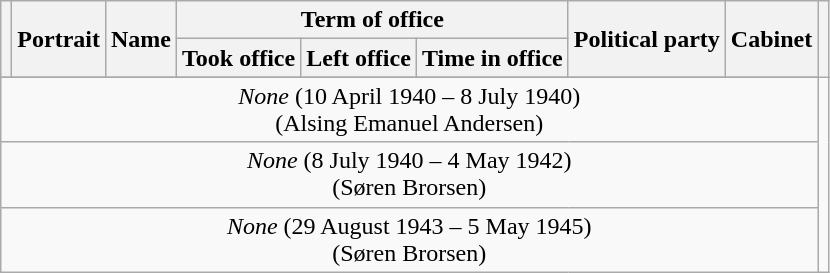<table class="wikitable" style="text-align:center">
<tr>
<th rowspan=2></th>
<th rowspan=2>Portrait</th>
<th rowspan=2>Name<br></th>
<th colspan=3>Term of office</th>
<th rowspan=2>Political party</th>
<th rowspan=2>Cabinet</th>
<th rowspan=2></th>
</tr>
<tr>
<th>Took office</th>
<th>Left office</th>
<th>Time in office</th>
</tr>
<tr>
</tr>
<tr style="text-align:center;">
<td colspan=8><em>None</em> (10 April 1940 – 8 July 1940)<br>(Alsing Emanuel Andersen)</td>
</tr>
<tr style="text-align:center;">
<td colspan=8><em>None</em> (8 July 1940 – 4 May 1942)<br>(Søren Brorsen)<br></td>
</tr>
<tr style="text-align:center;">
<td colspan=8><em>None</em> (29 August 1943 – 5 May 1945)<br>(Søren Brorsen)<br>
</td>
</tr>
</table>
